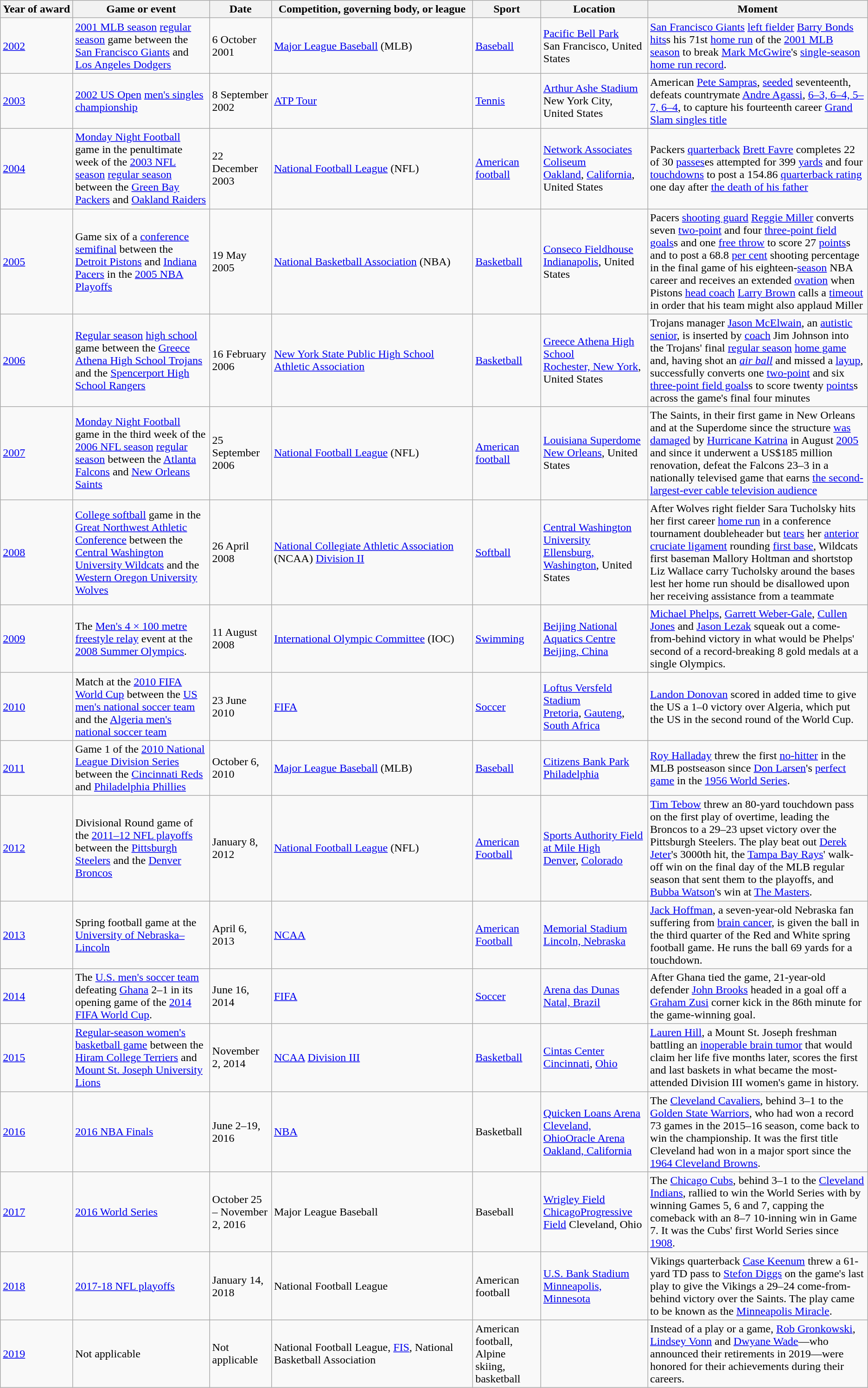<table class="wikitable">
<tr style="white-space: nowrap;">
<th>Year of award</th>
<th>Game or event</th>
<th>Date</th>
<th>Competition, governing body, or league</th>
<th>Sport</th>
<th>Location</th>
<th>Moment</th>
</tr>
<tr>
<td><a href='#'>2002</a></td>
<td><a href='#'>2001 MLB season</a> <a href='#'>regular season</a> game between the <a href='#'>San Francisco Giants</a> and <a href='#'>Los Angeles Dodgers</a></td>
<td>6 October 2001</td>
<td><a href='#'>Major League Baseball</a> (MLB)</td>
<td><a href='#'>Baseball</a></td>
<td><a href='#'>Pacific Bell Park</a><br>San Francisco, United States</td>
<td><a href='#'>San Francisco Giants</a> <a href='#'>left fielder</a> <a href='#'>Barry Bonds</a> <a href='#'>hits</a>s his 71st <a href='#'>home run</a> of the <a href='#'>2001 MLB season</a> to break <a href='#'>Mark McGwire</a>'s <a href='#'>single-season home run record</a>.</td>
</tr>
<tr>
<td><a href='#'>2003</a></td>
<td><a href='#'>2002 US Open</a> <a href='#'>men's singles championship</a></td>
<td>8 September 2002</td>
<td><a href='#'>ATP Tour</a></td>
<td><a href='#'>Tennis</a></td>
<td><a href='#'>Arthur Ashe Stadium</a><br>New York City, United States</td>
<td>American <a href='#'>Pete Sampras</a>, <a href='#'>seeded</a> seventeenth, defeats countrymate <a href='#'>Andre Agassi</a>, <a href='#'>6–3, 6–4, 5–7, 6–4</a>, to capture his fourteenth career <a href='#'>Grand Slam singles title</a></td>
</tr>
<tr>
<td><a href='#'>2004</a></td>
<td><a href='#'>Monday Night Football</a> game in the penultimate week of the <a href='#'>2003 NFL season</a> <a href='#'>regular season</a> between the <a href='#'>Green Bay Packers</a> and <a href='#'>Oakland Raiders</a></td>
<td>22 December 2003</td>
<td><a href='#'>National Football League</a> (NFL)</td>
<td><a href='#'>American football</a></td>
<td><a href='#'>Network Associates Coliseum</a><br><a href='#'>Oakland</a>, <a href='#'>California</a>, United States</td>
<td>Packers <a href='#'>quarterback</a> <a href='#'>Brett Favre</a> completes 22 of 30 <a href='#'>passes</a>es attempted for 399 <a href='#'>yards</a> and four <a href='#'>touchdowns</a> to post a 154.86 <a href='#'>quarterback rating</a> one day after <a href='#'>the death of his father</a></td>
</tr>
<tr>
<td><a href='#'>2005</a></td>
<td>Game six of a <a href='#'>conference semifinal</a> between the <a href='#'>Detroit Pistons</a> and <a href='#'>Indiana Pacers</a> in the <a href='#'>2005 NBA Playoffs</a></td>
<td>19 May 2005</td>
<td><a href='#'>National Basketball Association</a> (NBA)</td>
<td><a href='#'>Basketball</a></td>
<td><a href='#'>Conseco Fieldhouse</a><br><a href='#'>Indianapolis</a>, United States</td>
<td>Pacers <a href='#'>shooting guard</a> <a href='#'>Reggie Miller</a> converts seven <a href='#'>two-point</a> and four <a href='#'>three-point field goals</a>s and one <a href='#'>free throw</a> to score 27 <a href='#'>points</a>s and to post a 68.8 <a href='#'>per cent</a> shooting percentage in the final game of his eighteen-<a href='#'>season</a> NBA career and receives an extended <a href='#'>ovation</a> when Pistons <a href='#'>head coach</a> <a href='#'>Larry Brown</a> calls a <a href='#'>timeout</a> in order that his team might also applaud Miller</td>
</tr>
<tr>
<td><a href='#'>2006</a></td>
<td><a href='#'>Regular season</a> <a href='#'>high school</a> game between the <a href='#'>Greece Athena High School Trojans</a> and the <a href='#'>Spencerport High School Rangers</a></td>
<td>16 February 2006</td>
<td><a href='#'>New York State Public High School Athletic Association</a></td>
<td><a href='#'>Basketball</a></td>
<td><a href='#'>Greece Athena High School</a><br><a href='#'>Rochester, New York</a>, United States</td>
<td>Trojans manager <a href='#'>Jason McElwain</a>, an <a href='#'>autistic</a> <a href='#'>senior</a>, is inserted by <a href='#'>coach</a> Jim Johnson into the Trojans' final <a href='#'>regular season</a> <a href='#'>home game</a> and, having shot an <em><a href='#'>air ball</a></em> and missed a <a href='#'>layup</a>, successfully converts one <a href='#'>two-point</a> and six <a href='#'>three-point field goals</a>s to score twenty <a href='#'>points</a>s across the game's final four minutes</td>
</tr>
<tr>
<td><a href='#'>2007</a></td>
<td><a href='#'>Monday Night Football</a> game in the third week of the <a href='#'>2006 NFL season</a> <a href='#'>regular season</a> between the <a href='#'>Atlanta Falcons</a> and <a href='#'>New Orleans Saints</a></td>
<td>25 September 2006</td>
<td><a href='#'>National Football League</a> (NFL)</td>
<td><a href='#'>American football</a></td>
<td><a href='#'>Louisiana Superdome</a><br><a href='#'>New Orleans</a>, United States</td>
<td>The Saints, in their first game in New Orleans and at the Superdome since the structure <a href='#'>was damaged</a> by <a href='#'>Hurricane Katrina</a> in August <a href='#'>2005</a> and since it underwent a US$185 million renovation, defeat the Falcons 23–3 in a nationally televised game that earns <a href='#'>the second-largest-ever cable television audience</a></td>
</tr>
<tr>
<td><a href='#'>2008</a></td>
<td><a href='#'>College softball</a> game in the <a href='#'>Great Northwest Athletic Conference</a> between the <a href='#'>Central Washington University Wildcats</a> and the <a href='#'>Western Oregon University Wolves</a></td>
<td>26 April 2008</td>
<td><a href='#'>National Collegiate Athletic Association</a> (NCAA) <a href='#'>Division II</a></td>
<td><a href='#'>Softball</a></td>
<td><a href='#'>Central Washington University</a><br><a href='#'>Ellensburg, Washington</a>, United States</td>
<td>After Wolves right fielder Sara Tucholsky hits her first career <a href='#'>home run</a> in a conference tournament doubleheader but <a href='#'>tears</a> her <a href='#'>anterior cruciate ligament</a> rounding <a href='#'>first base</a>, Wildcats first baseman Mallory Holtman and shortstop Liz Wallace carry Tucholsky around the bases lest her home run should be disallowed upon her receiving assistance from a teammate</td>
</tr>
<tr>
<td><a href='#'>2009</a></td>
<td>The <a href='#'>Men's 4 × 100 metre freestyle relay</a> event at the <a href='#'>2008 Summer Olympics</a>.</td>
<td>11 August 2008</td>
<td><a href='#'>International Olympic Committee</a> (IOC)</td>
<td><a href='#'>Swimming</a></td>
<td><a href='#'>Beijing National Aquatics Centre</a><br><a href='#'>Beijing, China</a></td>
<td><a href='#'>Michael Phelps</a>, <a href='#'>Garrett Weber-Gale</a>, <a href='#'>Cullen Jones</a> and <a href='#'>Jason Lezak</a> squeak out a come-from-behind victory in what would be Phelps' second of a record-breaking 8 gold medals at a single Olympics.</td>
</tr>
<tr>
<td><a href='#'>2010</a></td>
<td>Match at the <a href='#'>2010 FIFA World Cup</a> between the <a href='#'>US men's national soccer team</a> and the <a href='#'>Algeria men's national soccer team</a></td>
<td>23 June 2010</td>
<td><a href='#'>FIFA</a></td>
<td><a href='#'>Soccer</a></td>
<td><a href='#'>Loftus Versfeld Stadium</a><br><a href='#'>Pretoria</a>, <a href='#'>Gauteng</a>, <a href='#'>South Africa</a></td>
<td><a href='#'>Landon Donovan</a> scored in added time to give the US a 1–0 victory over Algeria, which put the US in the second round of the World Cup.</td>
</tr>
<tr>
<td><a href='#'>2011</a></td>
<td>Game 1 of the <a href='#'>2010 National League Division Series</a> between the <a href='#'>Cincinnati Reds</a> and <a href='#'>Philadelphia Phillies</a></td>
<td>October 6, 2010</td>
<td><a href='#'>Major League Baseball</a> (MLB)</td>
<td><a href='#'>Baseball</a></td>
<td><a href='#'>Citizens Bank Park</a><br><a href='#'>Philadelphia</a></td>
<td><a href='#'>Roy Halladay</a> threw the first <a href='#'>no-hitter</a> in the MLB postseason since <a href='#'>Don Larsen</a>'s <a href='#'>perfect game</a> in the <a href='#'>1956 World Series</a>.</td>
</tr>
<tr>
<td><a href='#'>2012</a></td>
<td>Divisional Round game of the <a href='#'>2011–12 NFL playoffs</a> between the <a href='#'>Pittsburgh Steelers</a> and the <a href='#'>Denver Broncos</a></td>
<td>January 8, 2012</td>
<td><a href='#'>National Football League</a> (NFL)</td>
<td><a href='#'>American Football</a></td>
<td><a href='#'>Sports Authority Field at Mile High</a><br><a href='#'>Denver</a>, <a href='#'>Colorado</a></td>
<td><a href='#'>Tim Tebow</a> threw an 80-yard touchdown pass on the first play of overtime, leading the Broncos to a 29–23 upset victory over the Pittsburgh Steelers. The play beat out <a href='#'>Derek Jeter</a>'s 3000th hit, the <a href='#'>Tampa Bay Rays</a>' walk-off win on the final day of the MLB regular season that sent them to the playoffs, and <a href='#'>Bubba Watson</a>'s win at <a href='#'>The Masters</a>.</td>
</tr>
<tr>
<td><a href='#'>2013</a></td>
<td>Spring football game at the <a href='#'>University of Nebraska–Lincoln</a></td>
<td>April 6, 2013</td>
<td><a href='#'>NCAA</a></td>
<td><a href='#'>American Football</a></td>
<td><a href='#'>Memorial Stadium</a><br><a href='#'>Lincoln, Nebraska</a></td>
<td><a href='#'>Jack Hoffman</a>, a seven-year-old Nebraska fan suffering from <a href='#'>brain cancer</a>, is given the ball in the third quarter of the Red and White spring football game. He runs the ball 69 yards for a touchdown.</td>
</tr>
<tr>
<td><a href='#'>2014</a></td>
<td>The <a href='#'>U.S. men's soccer team</a> defeating <a href='#'>Ghana</a> 2–1 in its opening game of the <a href='#'>2014 FIFA World Cup</a>.</td>
<td>June 16, 2014</td>
<td><a href='#'>FIFA</a></td>
<td><a href='#'>Soccer</a></td>
<td><a href='#'>Arena das Dunas</a><br><a href='#'>Natal, Brazil</a></td>
<td>After Ghana tied the game, 21-year-old defender <a href='#'>John Brooks</a> headed in a goal off a <a href='#'>Graham Zusi</a> corner kick in the 86th minute for the game-winning goal.</td>
</tr>
<tr>
<td><a href='#'>2015</a></td>
<td><a href='#'>Regular-season women's basketball game</a> between the <a href='#'>Hiram College Terriers</a> and <a href='#'>Mount St. Joseph University Lions</a></td>
<td>November 2, 2014</td>
<td><a href='#'>NCAA</a> <a href='#'>Division III</a></td>
<td><a href='#'>Basketball</a></td>
<td><a href='#'>Cintas Center</a><br><a href='#'>Cincinnati</a>, <a href='#'>Ohio</a></td>
<td><a href='#'>Lauren Hill</a>, a Mount St. Joseph freshman battling an <a href='#'>inoperable brain tumor</a> that would claim her life five months later, scores the first and last baskets in what became the most-attended Division III women's game in history.</td>
</tr>
<tr>
<td><a href='#'>2016</a></td>
<td><a href='#'>2016 NBA Finals</a></td>
<td>June 2–19, 2016</td>
<td><a href='#'>NBA</a></td>
<td>Basketball</td>
<td><a href='#'>Quicken Loans Arena</a><br><a href='#'>Cleveland, Ohio</a><a href='#'>Oracle Arena</a>
<a href='#'>Oakland, California</a></td>
<td>The <a href='#'>Cleveland Cavaliers</a>, behind 3–1 to the <a href='#'>Golden State Warriors</a>, who had won a record 73 games in the 2015–16 season, come back to win the championship. It was the first title Cleveland had won in a major sport since the <a href='#'>1964 Cleveland Browns</a>.</td>
</tr>
<tr>
<td><a href='#'>2017</a></td>
<td><a href='#'>2016 World Series</a></td>
<td>October 25 – November 2, 2016</td>
<td>Major League Baseball</td>
<td>Baseball</td>
<td><a href='#'>Wrigley Field</a><br><a href='#'>Chicago</a><a href='#'>Progressive Field</a>
Cleveland, Ohio</td>
<td>The <a href='#'>Chicago Cubs</a>, behind 3–1 to the <a href='#'>Cleveland Indians</a>, rallied to win the World Series with by winning Games 5, 6 and 7, capping the comeback with an 8–7 10-inning win in Game 7. It was the Cubs' first World Series since <a href='#'>1908</a>.</td>
</tr>
<tr>
<td><a href='#'>2018</a></td>
<td><a href='#'>2017-18 NFL playoffs</a></td>
<td>January 14, 2018</td>
<td>National Football League</td>
<td>American football</td>
<td><a href='#'>U.S. Bank Stadium</a><br><a href='#'>Minneapolis, Minnesota</a></td>
<td>Vikings quarterback <a href='#'>Case Keenum</a> threw a 61-yard TD pass to <a href='#'>Stefon Diggs</a> on the game's last play to give the Vikings a 29–24 come-from-behind victory over the Saints. The play came to be known as the <a href='#'>Minneapolis Miracle</a>.</td>
</tr>
<tr>
<td><a href='#'>2019</a></td>
<td>Not applicable</td>
<td>Not applicable</td>
<td>National Football League, <a href='#'>FIS</a>, National Basketball Association</td>
<td>American football, Alpine skiing, basketball</td>
<td></td>
<td>Instead of a play or a game, <a href='#'>Rob Gronkowski</a>, <a href='#'>Lindsey Vonn</a> and <a href='#'>Dwyane Wade</a>—who announced their retirements in 2019—were honored for their achievements during their careers.</td>
</tr>
</table>
